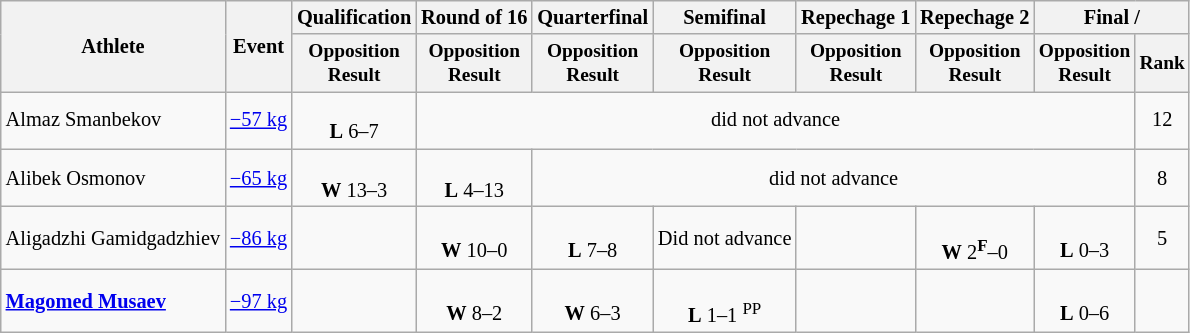<table class=wikitable style=font-size:85%;text-align:center>
<tr>
<th rowspan="2">Athlete</th>
<th rowspan="2">Event</th>
<th>Qualification</th>
<th>Round of 16</th>
<th>Quarterfinal</th>
<th>Semifinal</th>
<th>Repechage 1</th>
<th>Repechage 2</th>
<th colspan=2>Final / </th>
</tr>
<tr style="font-size: 95%">
<th>Opposition<br>Result</th>
<th>Opposition<br>Result</th>
<th>Opposition<br>Result</th>
<th>Opposition<br>Result</th>
<th>Opposition<br>Result</th>
<th>Opposition<br>Result</th>
<th>Opposition<br>Result</th>
<th>Rank</th>
</tr>
<tr>
<td align=left>Almaz Smanbekov</td>
<td align=left><a href='#'>−57 kg</a></td>
<td><br><strong>L</strong> 6–7</td>
<td colspan=6>did not advance</td>
<td>12</td>
</tr>
<tr>
<td align=left>Alibek Osmonov</td>
<td align=left><a href='#'>−65 kg</a></td>
<td><br><strong>W</strong> 13–3</td>
<td><br><strong>L</strong> 4–13</td>
<td colspan=5>did not advance</td>
<td>8</td>
</tr>
<tr>
<td align=left>Aligadzhi Gamidgadzhiev</td>
<td align=left><a href='#'>−86 kg</a></td>
<td></td>
<td><br><strong>W</strong> 10–0</td>
<td><br><strong>L</strong> 7–8</td>
<td>Did not advance</td>
<td></td>
<td><br><strong>W</strong> 2<sup><strong>F</strong></sup>–0</td>
<td><br><strong>L</strong> 0–3</td>
<td>5</td>
</tr>
<tr>
<td align=left><strong><a href='#'>Magomed Musaev</a></strong></td>
<td align=left><a href='#'>−97 kg</a></td>
<td></td>
<td><br><strong>W</strong> 8–2</td>
<td><br><strong>W</strong> 6–3</td>
<td><br><strong>L</strong> 1–1 <sup>PP</sup></td>
<td></td>
<td></td>
<td><br><strong>L</strong> 0–6</td>
<td></td>
</tr>
</table>
